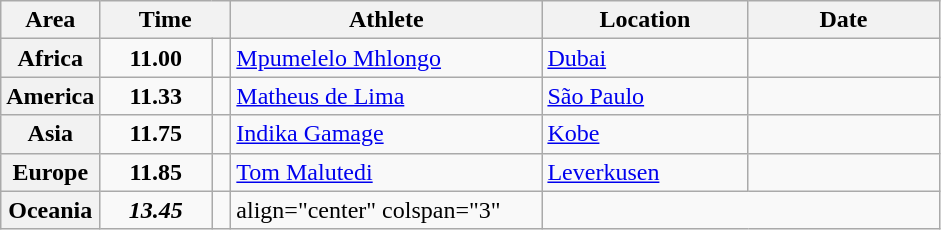<table class="wikitable">
<tr>
<th width="45">Area</th>
<th width="80" colspan="2">Time</th>
<th width="200">Athlete</th>
<th width="130">Location</th>
<th width="120">Date</th>
</tr>
<tr>
<th>Africa</th>
<td align="center"><strong>11.00</strong></td>
<td align="center"><strong></strong></td>
<td> <a href='#'>Mpumelelo Mhlongo</a></td>
<td> <a href='#'>Dubai</a></td>
<td align="right"></td>
</tr>
<tr>
<th>America</th>
<td align="center"><strong>11.33</strong></td>
<td align="center"></td>
<td> <a href='#'>Matheus de Lima</a></td>
<td> <a href='#'>São Paulo</a></td>
<td align="right"></td>
</tr>
<tr>
<th>Asia</th>
<td align="center"><strong>11.75</strong></td>
<td align="center"></td>
<td> <a href='#'>Indika Gamage</a></td>
<td> <a href='#'>Kobe</a></td>
<td align="right"></td>
</tr>
<tr>
<th>Europe</th>
<td align="center"><strong>11.85</strong></td>
<td align="center"></td>
<td> <a href='#'>Tom Malutedi</a></td>
<td> <a href='#'>Leverkusen</a></td>
<td align="right"></td>
</tr>
<tr>
<th>Oceania</th>
<td align="center"><strong><em>13.45</em></strong></td>
<td align="center"></td>
<td>align="center" colspan="3" </td>
</tr>
</table>
